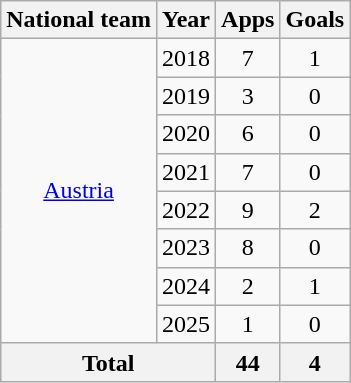<table class="wikitable" style="text-align:center">
<tr>
<th>National team</th>
<th>Year</th>
<th>Apps</th>
<th>Goals</th>
</tr>
<tr>
<td rowspan="8"><a href='#'>Austria</a></td>
<td>2018</td>
<td>7</td>
<td>1</td>
</tr>
<tr>
<td>2019</td>
<td>3</td>
<td>0</td>
</tr>
<tr>
<td>2020</td>
<td>6</td>
<td>0</td>
</tr>
<tr>
<td>2021</td>
<td>7</td>
<td>0</td>
</tr>
<tr>
<td>2022</td>
<td>9</td>
<td>2</td>
</tr>
<tr>
<td>2023</td>
<td>8</td>
<td>0</td>
</tr>
<tr>
<td>2024</td>
<td>2</td>
<td>1</td>
</tr>
<tr>
<td>2025</td>
<td>1</td>
<td>0</td>
</tr>
<tr>
<th colspan="2">Total</th>
<th>44</th>
<th>4</th>
</tr>
</table>
